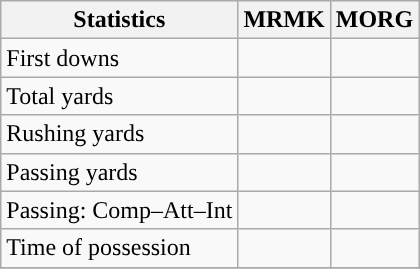<table class="wikitable" style="float: left;">
<tr>
<th>Statistics</th>
<th>MRMK</th>
<th>MORG</th>
</tr>
<tr>
<td>First downs</td>
<td></td>
<td></td>
</tr>
<tr>
<td>Total yards</td>
<td></td>
<td></td>
</tr>
<tr>
<td>Rushing yards</td>
<td></td>
<td></td>
</tr>
<tr>
<td>Passing yards</td>
<td></td>
<td></td>
</tr>
<tr>
<td>Passing: Comp–Att–Int</td>
<td></td>
<td></td>
</tr>
<tr>
<td>Time of possession</td>
<td></td>
<td></td>
</tr>
<tr>
</tr>
</table>
